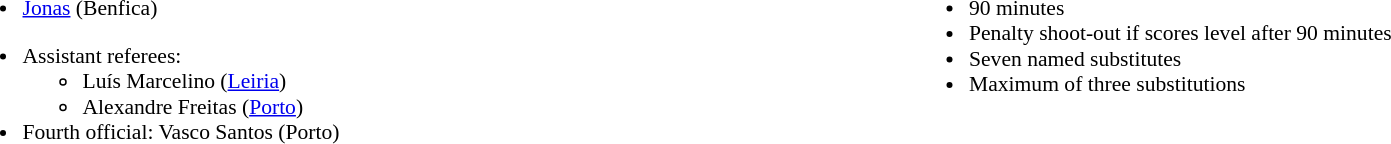<table style="width:100%; font-size:90%">
<tr>
<td style="width:50%; vertical-align:top"><br><ul><li> <a href='#'>Jonas</a> (Benfica)</li></ul><ul><li>Assistant referees:<ul><li>Luís Marcelino (<a href='#'>Leiria</a>)</li><li>Alexandre Freitas (<a href='#'>Porto</a>)</li></ul></li><li>Fourth official: Vasco Santos (Porto)</li></ul></td>
<td style="width:50%; vertical-align:top"><br><ul><li>90 minutes</li><li>Penalty shoot-out if scores level after 90 minutes</li><li>Seven named substitutes</li><li>Maximum of three substitutions</li></ul></td>
</tr>
</table>
